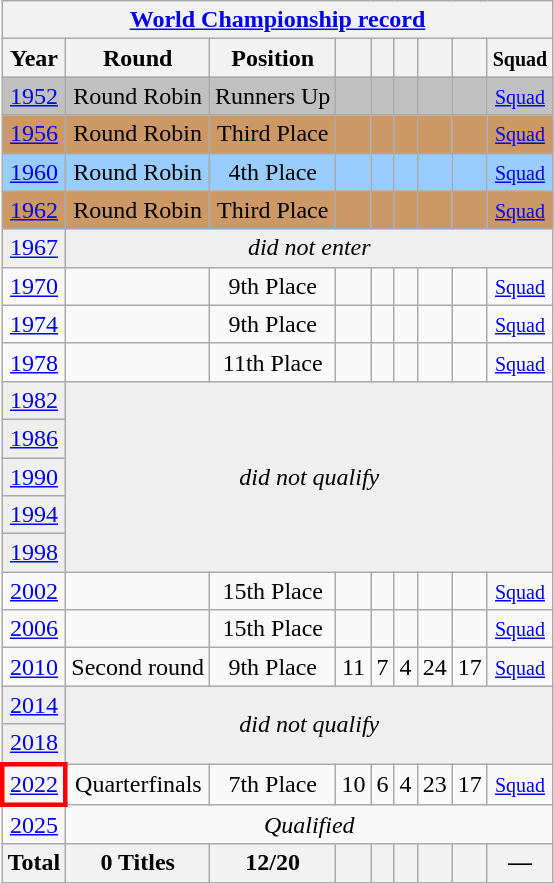<table class="wikitable" style="text-align: center;">
<tr>
<th colspan=9><a href='#'>World Championship record</a></th>
</tr>
<tr>
<th>Year</th>
<th>Round</th>
<th>Position</th>
<th></th>
<th></th>
<th></th>
<th></th>
<th></th>
<th><small>Squad</small></th>
</tr>
<tr bgcolor=silver>
<td> <a href='#'>1952</a></td>
<td>Round Robin</td>
<td>Runners Up</td>
<td></td>
<td></td>
<td></td>
<td></td>
<td></td>
<td><small><a href='#'>Squad</a></small></td>
</tr>
<tr bgcolor=cc9966>
<td> <a href='#'>1956</a></td>
<td>Round Robin</td>
<td>Third Place</td>
<td></td>
<td></td>
<td></td>
<td></td>
<td></td>
<td><small><a href='#'>Squad</a></small></td>
</tr>
<tr bgcolor=#9acdff>
<td> <a href='#'>1960</a></td>
<td>Round Robin</td>
<td>4th Place</td>
<td></td>
<td></td>
<td></td>
<td></td>
<td></td>
<td><small><a href='#'>Squad</a></small></td>
</tr>
<tr bgcolor=cc9966>
<td> <a href='#'>1962</a></td>
<td>Round Robin</td>
<td>Third Place</td>
<td></td>
<td></td>
<td></td>
<td></td>
<td></td>
<td><small><a href='#'>Squad</a></small></td>
</tr>
<tr bgcolor="efefef">
<td> <a href='#'>1967</a></td>
<td colspan=8 align=center><em>did not enter</em></td>
</tr>
<tr>
<td> <a href='#'>1970</a></td>
<td></td>
<td>9th Place</td>
<td></td>
<td></td>
<td></td>
<td></td>
<td></td>
<td><small><a href='#'>Squad</a></small></td>
</tr>
<tr>
<td> <a href='#'>1974</a></td>
<td></td>
<td>9th Place</td>
<td></td>
<td></td>
<td></td>
<td></td>
<td></td>
<td><small><a href='#'>Squad</a></small></td>
</tr>
<tr>
<td> <a href='#'>1978</a></td>
<td></td>
<td>11th Place</td>
<td></td>
<td></td>
<td></td>
<td></td>
<td></td>
<td><small><a href='#'>Squad</a></small></td>
</tr>
<tr bgcolor="efefef">
<td> <a href='#'>1982</a></td>
<td colspan=8 rowspan=5 align=center><em>did not qualify</em></td>
</tr>
<tr bgcolor="efefef">
<td> <a href='#'>1986</a></td>
</tr>
<tr bgcolor="efefef">
<td> <a href='#'>1990</a></td>
</tr>
<tr bgcolor="efefef">
<td> <a href='#'>1994</a></td>
</tr>
<tr bgcolor="efefef">
<td> <a href='#'>1998</a></td>
</tr>
<tr>
<td> <a href='#'>2002</a></td>
<td></td>
<td>15th Place</td>
<td></td>
<td></td>
<td></td>
<td></td>
<td></td>
<td><small><a href='#'>Squad</a></small></td>
</tr>
<tr>
<td> <a href='#'>2006</a></td>
<td></td>
<td>15th Place</td>
<td></td>
<td></td>
<td></td>
<td></td>
<td></td>
<td><small><a href='#'>Squad</a></small></td>
</tr>
<tr>
<td> <a href='#'>2010</a></td>
<td>Second round</td>
<td>9th Place</td>
<td>11</td>
<td>7</td>
<td>4</td>
<td>24</td>
<td>17</td>
<td><small><a href='#'>Squad</a></small></td>
</tr>
<tr bgcolor="efefef">
<td> <a href='#'>2014</a></td>
<td colspan=9 rowspan=2 align=center><em>did not qualify</em></td>
</tr>
<tr bgcolor="efefef">
<td> <a href='#'>2018</a></td>
</tr>
<tr>
<td style="border: 3px solid red">  <a href='#'>2022</a></td>
<td>Quarterfinals</td>
<td>7th Place</td>
<td>10</td>
<td>6</td>
<td>4</td>
<td>23</td>
<td>17</td>
<td><small><a href='#'>Squad</a></small></td>
</tr>
<tr>
<td> <a href='#'>2025</a></td>
<td colspan=8 align=center><em>Qualified</em></td>
</tr>
<tr>
<th>Total</th>
<th>0 Titles</th>
<th>12/20</th>
<th></th>
<th></th>
<th></th>
<th></th>
<th></th>
<th>—</th>
</tr>
</table>
